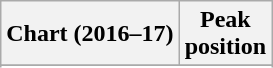<table class="wikitable sortable plainrowheaders" style="text-align:center">
<tr>
<th>Chart (2016–17)</th>
<th>Peak<br> position</th>
</tr>
<tr>
</tr>
<tr>
</tr>
<tr>
</tr>
<tr>
</tr>
<tr>
</tr>
<tr>
</tr>
</table>
